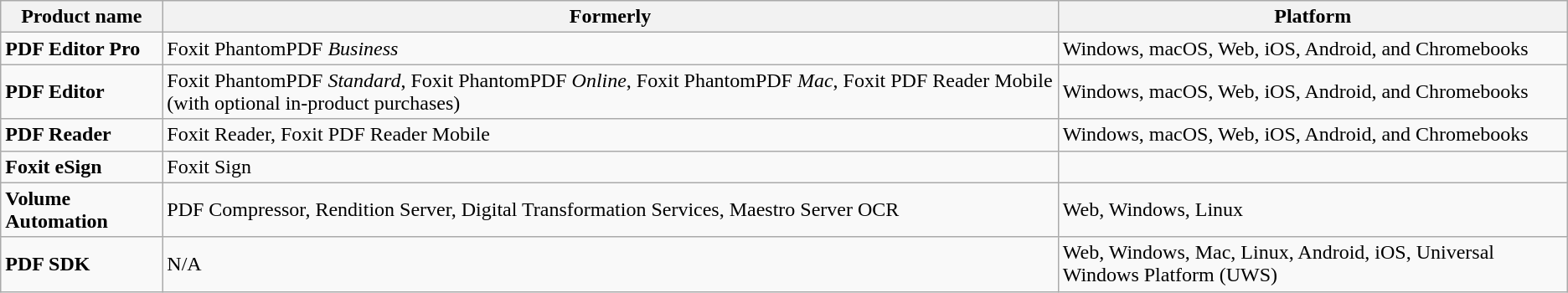<table class="wikitable">
<tr>
<th>Product name</th>
<th>Formerly</th>
<th>Platform</th>
</tr>
<tr>
<td><strong>PDF Editor Pro</strong></td>
<td>Foxit PhantomPDF <em>Business</em></td>
<td>Windows, macOS, Web, iOS, Android, and Chromebooks</td>
</tr>
<tr>
<td><strong>PDF Editor</strong></td>
<td>Foxit PhantomPDF <em>Standard</em>, Foxit PhantomPDF <em>Online</em>, Foxit PhantomPDF <em>Mac</em>, Foxit PDF Reader Mobile (with optional in-product purchases)</td>
<td>Windows, macOS, Web, iOS, Android, and Chromebooks</td>
</tr>
<tr>
<td><strong>PDF Reader</strong></td>
<td>Foxit Reader, Foxit PDF Reader Mobile</td>
<td>Windows, macOS, Web, iOS, Android, and Chromebooks</td>
</tr>
<tr>
<td><strong>Foxit eSign</strong></td>
<td>Foxit Sign</td>
<td></td>
</tr>
<tr>
<td><strong>Volume Automation</strong></td>
<td>PDF Compressor, Rendition Server, Digital Transformation Services, Maestro Server OCR</td>
<td>Web, Windows, Linux</td>
</tr>
<tr>
<td><strong>PDF SDK</strong></td>
<td>N/A</td>
<td>Web, Windows, Mac, Linux, Android, iOS, Universal Windows Platform (UWS)</td>
</tr>
</table>
